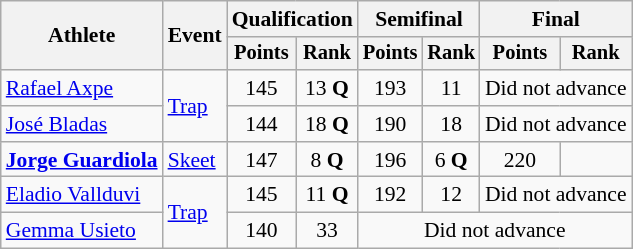<table class="wikitable" style="font-size:90%">
<tr>
<th rowspan="2">Athlete</th>
<th rowspan="2">Event</th>
<th colspan=2>Qualification</th>
<th colspan=2>Semifinal</th>
<th colspan=2>Final</th>
</tr>
<tr style="font-size:95%">
<th>Points</th>
<th>Rank</th>
<th>Points</th>
<th>Rank</th>
<th>Points</th>
<th>Rank</th>
</tr>
<tr align=center>
<td align=left><a href='#'>Rafael Axpe</a></td>
<td align=left rowspan=2><a href='#'>Trap</a></td>
<td>145</td>
<td>13 <strong>Q</strong></td>
<td>193</td>
<td>11</td>
<td colspan=2>Did not advance</td>
</tr>
<tr align=center>
<td align=left><a href='#'>José Bladas</a></td>
<td>144</td>
<td>18 <strong>Q</strong></td>
<td>190</td>
<td>18</td>
<td colspan=2>Did not advance</td>
</tr>
<tr align=center>
<td align=left><strong><a href='#'>Jorge Guardiola</a></strong></td>
<td align=left><a href='#'>Skeet</a></td>
<td>147</td>
<td>8 <strong>Q</strong></td>
<td>196</td>
<td>6 <strong>Q</strong></td>
<td>220</td>
<td></td>
</tr>
<tr align=center>
<td align=left><a href='#'>Eladio Vallduvi</a></td>
<td align=left rowspan=2><a href='#'>Trap</a></td>
<td>145</td>
<td>11 <strong>Q</strong></td>
<td>192</td>
<td>12</td>
<td colspan=2>Did not advance</td>
</tr>
<tr align=center>
<td align=left><a href='#'>Gemma Usieto</a></td>
<td>140</td>
<td>33</td>
<td colspan=4>Did not advance</td>
</tr>
</table>
